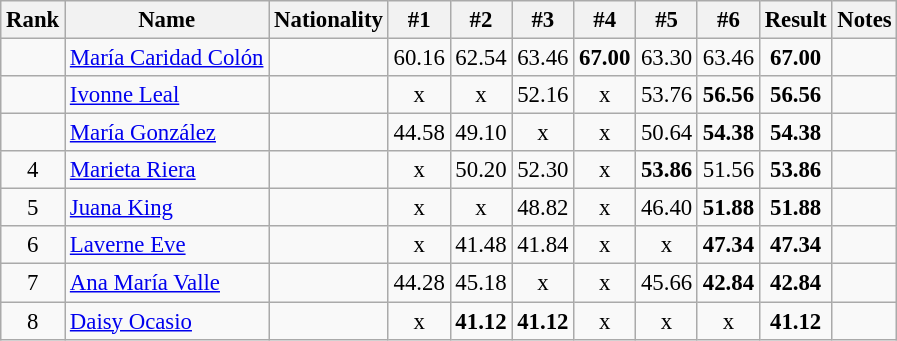<table class="wikitable sortable" style="text-align:center;font-size:95%">
<tr>
<th>Rank</th>
<th>Name</th>
<th>Nationality</th>
<th>#1</th>
<th>#2</th>
<th>#3</th>
<th>#4</th>
<th>#5</th>
<th>#6</th>
<th>Result</th>
<th>Notes</th>
</tr>
<tr>
<td></td>
<td align=left><a href='#'>María Caridad Colón</a></td>
<td align=left></td>
<td>60.16</td>
<td>62.54</td>
<td>63.46</td>
<td><strong>67.00</strong></td>
<td>63.30</td>
<td>63.46</td>
<td><strong>67.00</strong></td>
<td></td>
</tr>
<tr>
<td></td>
<td align=left><a href='#'>Ivonne Leal</a></td>
<td align=left></td>
<td>x</td>
<td>x</td>
<td>52.16</td>
<td>x</td>
<td>53.76</td>
<td><strong>56.56</strong></td>
<td><strong>56.56</strong></td>
<td></td>
</tr>
<tr>
<td></td>
<td align=left><a href='#'>María González</a></td>
<td align=left></td>
<td>44.58</td>
<td>49.10</td>
<td>x</td>
<td>x</td>
<td>50.64</td>
<td><strong>54.38</strong></td>
<td><strong>54.38</strong></td>
<td></td>
</tr>
<tr>
<td>4</td>
<td align=left><a href='#'>Marieta Riera</a></td>
<td align=left></td>
<td>x</td>
<td>50.20</td>
<td>52.30</td>
<td>x</td>
<td><strong>53.86</strong></td>
<td>51.56</td>
<td><strong>53.86</strong></td>
<td></td>
</tr>
<tr>
<td>5</td>
<td align=left><a href='#'>Juana King</a></td>
<td align=left></td>
<td>x</td>
<td>x</td>
<td>48.82</td>
<td>x</td>
<td>46.40</td>
<td><strong>51.88</strong></td>
<td><strong>51.88</strong></td>
<td></td>
</tr>
<tr>
<td>6</td>
<td align=left><a href='#'>Laverne Eve</a></td>
<td align=left></td>
<td>x</td>
<td>41.48</td>
<td>41.84</td>
<td>x</td>
<td>x</td>
<td><strong>47.34</strong></td>
<td><strong>47.34</strong></td>
<td></td>
</tr>
<tr>
<td>7</td>
<td align=left><a href='#'>Ana María Valle</a></td>
<td align=left></td>
<td>44.28</td>
<td>45.18</td>
<td>x</td>
<td>x</td>
<td>45.66</td>
<td><strong>42.84</strong></td>
<td><strong>42.84</strong></td>
<td></td>
</tr>
<tr>
<td>8</td>
<td align=left><a href='#'>Daisy Ocasio</a></td>
<td align=left></td>
<td>x</td>
<td><strong>41.12</strong></td>
<td><strong>41.12</strong></td>
<td>x</td>
<td>x</td>
<td>x</td>
<td><strong>41.12</strong></td>
<td></td>
</tr>
</table>
